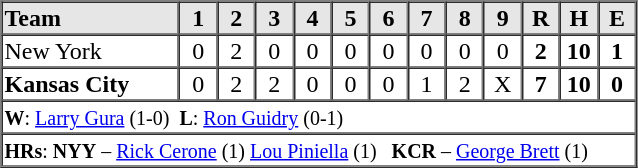<table border=1 cellspacing=0 width=425 style="margin-left:3em;">
<tr style="text-align:center; background-color:#e6e6e6;">
<th align=left width=28%>Team</th>
<th width=6%>1</th>
<th width=6%>2</th>
<th width=6%>3</th>
<th width=6%>4</th>
<th width=6%>5</th>
<th width=6%>6</th>
<th width=6%>7</th>
<th width=6%>8</th>
<th width=6%>9</th>
<th width=6%>R</th>
<th width=6%>H</th>
<th width=6%>E</th>
</tr>
<tr style="text-align:center;">
<td align=left>New York</td>
<td>0</td>
<td>2</td>
<td>0</td>
<td>0</td>
<td>0</td>
<td>0</td>
<td>0</td>
<td>0</td>
<td>0</td>
<td><strong>2</strong></td>
<td><strong>10</strong></td>
<td><strong>1</strong></td>
</tr>
<tr style="text-align:center;">
<td align=left><strong>Kansas City</strong></td>
<td>0</td>
<td>2</td>
<td>2</td>
<td>0</td>
<td>0</td>
<td>0</td>
<td>1</td>
<td>2</td>
<td>X</td>
<td><strong>7</strong></td>
<td><strong>10</strong></td>
<td><strong>0</strong></td>
</tr>
<tr style="text-align:left;">
<td colspan=13><small><strong>W</strong>: <a href='#'>Larry Gura</a> (1-0)  <strong>L</strong>: <a href='#'>Ron Guidry</a> (0-1)  </small></td>
</tr>
<tr style="text-align:left;">
<td colspan=13><small><strong>HRs</strong>: <strong>NYY</strong> – <a href='#'>Rick Cerone</a> (1) <a href='#'>Lou Piniella</a> (1)   <strong>KCR</strong> – <a href='#'>George Brett</a> (1)</small></td>
</tr>
</table>
